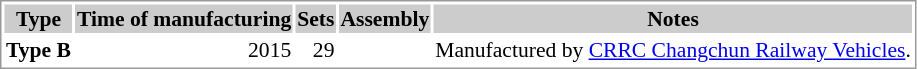<table border=0 style="border: 1px solid #999; background-color:white; text-align:right;font-size:90%">
<tr align="center" bgcolor=#cccccc>
<th>Type</th>
<th>Time of manufacturing</th>
<th>Sets</th>
<th>Assembly</th>
<th>Notes</th>
</tr>
<tr>
<td><strong>Type B</strong></td>
<td>2015</td>
<td>29</td>
<td></td>
<td>Manufactured by <a href='#'>CRRC Changchun Railway Vehicles</a>.</td>
</tr>
</table>
